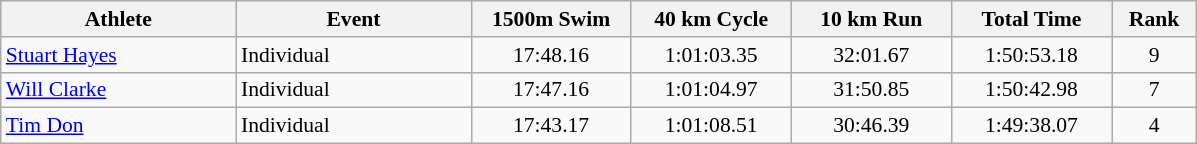<table class=wikitable style="font-size:90%">
<tr>
<th width=150>Athlete</th>
<th width=150>Event</th>
<th width=100>1500m Swim</th>
<th width=100>40 km Cycle</th>
<th width=100>10 km Run</th>
<th width=100>Total Time</th>
<th width=50>Rank</th>
</tr>
<tr>
<td><a href='#'>Stuart Hayes</a></td>
<td>Individual</td>
<td align="center">17:48.16</td>
<td align="center">1:01:03.35</td>
<td align="center">32:01.67</td>
<td align="center">1:50:53.18</td>
<td align="center">9</td>
</tr>
<tr>
<td><a href='#'>Will Clarke</a></td>
<td>Individual</td>
<td align="center">17:47.16</td>
<td align="center">1:01:04.97</td>
<td align="center">31:50.85</td>
<td align="center">1:50:42.98</td>
<td align="center">7</td>
</tr>
<tr>
<td><a href='#'>Tim Don</a></td>
<td>Individual</td>
<td align="center">17:43.17</td>
<td align="center">1:01:08.51</td>
<td align="center">30:46.39</td>
<td align="center">1:49:38.07</td>
<td align="center">4</td>
</tr>
</table>
